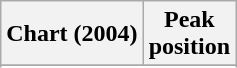<table class="wikitable sortable plainrowheaders" style="text-align:center">
<tr>
<th scope="col">Chart (2004)</th>
<th scope="col">Peak<br> position</th>
</tr>
<tr>
</tr>
<tr>
</tr>
</table>
